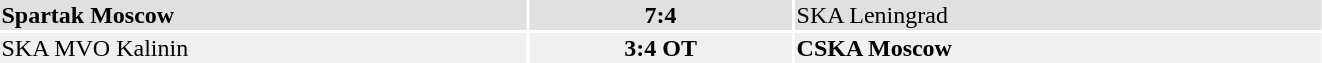<table width="70%">
<tr bgcolor="#e0e0e0">
<td style="width:40%;"><strong>Spartak Moscow</strong></td>
<th style="width:20%;"><strong>7:4</strong></th>
<td style="width:40%;">SKA Leningrad</td>
</tr>
<tr bgcolor="#f0f0f0">
<td>SKA MVO Kalinin</td>
<td align="center"><strong>3:4 OT</strong></td>
<td><strong>CSKA Moscow</strong></td>
</tr>
</table>
